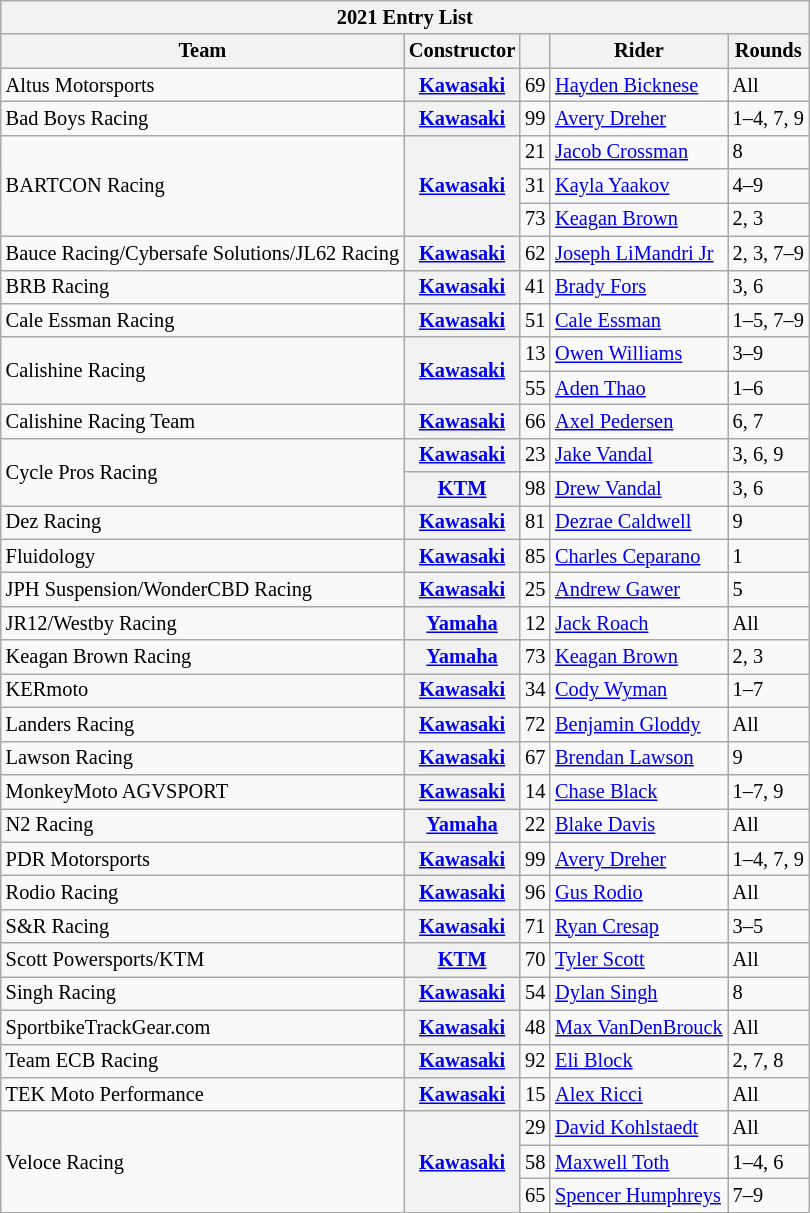<table class="wikitable" style="font-size: 85%;">
<tr>
<th colspan=5>2021 Entry List</th>
</tr>
<tr>
<th>Team</th>
<th>Constructor</th>
<th></th>
<th>Rider</th>
<th>Rounds</th>
</tr>
<tr>
<td>Altus Motorsports</td>
<th><a href='#'>Kawasaki</a></th>
<td align=center>69</td>
<td align=left> <a href='#'>Hayden Bicknese</a></td>
<td>All</td>
</tr>
<tr>
<td>Bad Boys Racing</td>
<th><a href='#'>Kawasaki</a></th>
<td align=center>99</td>
<td align=left> <a href='#'>Avery Dreher</a></td>
<td>1–4, 7, 9</td>
</tr>
<tr>
<td rowspan=3>BARTCON Racing</td>
<th rowspan=3><a href='#'>Kawasaki</a></th>
<td align=center>21</td>
<td align=left> <a href='#'>Jacob Crossman</a></td>
<td>8</td>
</tr>
<tr>
<td align=center>31</td>
<td align=left> <a href='#'>Kayla Yaakov</a></td>
<td>4–9</td>
</tr>
<tr>
<td align=center>73</td>
<td align=left> <a href='#'>Keagan Brown</a></td>
<td>2, 3</td>
</tr>
<tr>
<td>Bauce Racing/Cybersafe Solutions/JL62 Racing</td>
<th><a href='#'>Kawasaki</a></th>
<td align=center>62</td>
<td align=left> <a href='#'>Joseph LiMandri Jr</a></td>
<td>2, 3, 7–9</td>
</tr>
<tr>
<td>BRB Racing</td>
<th><a href='#'>Kawasaki</a></th>
<td align=center>41</td>
<td align=left> <a href='#'>Brady Fors</a></td>
<td>3, 6</td>
</tr>
<tr>
<td>Cale Essman Racing</td>
<th><a href='#'>Kawasaki</a></th>
<td align=center>51</td>
<td align=left> <a href='#'>Cale Essman</a></td>
<td>1–5, 7–9</td>
</tr>
<tr>
<td rowspan=2>Calishine Racing</td>
<th rowspan=2><a href='#'>Kawasaki</a></th>
<td align=center>13</td>
<td align=left> <a href='#'>Owen Williams</a></td>
<td>3–9</td>
</tr>
<tr>
<td align=center>55</td>
<td align=left> <a href='#'>Aden Thao</a></td>
<td>1–6</td>
</tr>
<tr>
<td>Calishine Racing Team</td>
<th><a href='#'>Kawasaki</a></th>
<td align=center>66</td>
<td align=left> <a href='#'>Axel Pedersen</a></td>
<td>6, 7</td>
</tr>
<tr>
<td rowspan=2>Cycle Pros Racing</td>
<th><a href='#'>Kawasaki</a></th>
<td align=center>23</td>
<td align=left> <a href='#'>Jake Vandal</a></td>
<td>3, 6, 9</td>
</tr>
<tr>
<th><a href='#'>KTM</a></th>
<td align=center>98</td>
<td align=left> <a href='#'>Drew Vandal</a></td>
<td>3, 6</td>
</tr>
<tr>
<td>Dez Racing</td>
<th><a href='#'>Kawasaki</a></th>
<td align=center>81</td>
<td align=left> <a href='#'>Dezrae Caldwell</a></td>
<td>9</td>
</tr>
<tr>
<td>Fluidology</td>
<th><a href='#'>Kawasaki</a></th>
<td align=center>85</td>
<td align=left> <a href='#'>Charles Ceparano</a></td>
<td>1</td>
</tr>
<tr>
<td>JPH Suspension/WonderCBD Racing</td>
<th><a href='#'>Kawasaki</a></th>
<td align=center>25</td>
<td align=left> <a href='#'>Andrew Gawer</a></td>
<td>5</td>
</tr>
<tr>
<td>JR12/Westby Racing</td>
<th><a href='#'>Yamaha</a></th>
<td align=center>12</td>
<td align=left> <a href='#'>Jack Roach</a></td>
<td>All</td>
</tr>
<tr>
<td>Keagan Brown Racing</td>
<th><a href='#'>Yamaha</a></th>
<td align=center>73</td>
<td align=left> <a href='#'>Keagan Brown</a></td>
<td>2, 3</td>
</tr>
<tr>
<td>KERmoto</td>
<th><a href='#'>Kawasaki</a></th>
<td align=center>34</td>
<td align=left> <a href='#'>Cody Wyman</a></td>
<td>1–7</td>
</tr>
<tr>
<td>Landers Racing</td>
<th><a href='#'>Kawasaki</a></th>
<td align=center>72</td>
<td align=left> <a href='#'>Benjamin Gloddy</a></td>
<td>All</td>
</tr>
<tr>
<td>Lawson Racing</td>
<th><a href='#'>Kawasaki</a></th>
<td align=center>67</td>
<td align=left> <a href='#'>Brendan Lawson</a></td>
<td>9</td>
</tr>
<tr>
<td>MonkeyMoto AGVSPORT</td>
<th><a href='#'>Kawasaki</a></th>
<td align=center>14</td>
<td align=left> <a href='#'>Chase Black</a></td>
<td>1–7, 9</td>
</tr>
<tr>
<td>N2 Racing</td>
<th><a href='#'>Yamaha</a></th>
<td align=center>22</td>
<td align=left> <a href='#'>Blake Davis</a></td>
<td>All</td>
</tr>
<tr>
<td>PDR Motorsports</td>
<th><a href='#'>Kawasaki</a></th>
<td align=center>99</td>
<td align=left> <a href='#'>Avery Dreher</a></td>
<td>1–4, 7, 9</td>
</tr>
<tr>
<td>Rodio Racing</td>
<th><a href='#'>Kawasaki</a></th>
<td align=center>96</td>
<td align=left> <a href='#'>Gus Rodio</a></td>
<td>All</td>
</tr>
<tr>
<td>S&R Racing</td>
<th><a href='#'>Kawasaki</a></th>
<td align=center>71</td>
<td align=left> <a href='#'>Ryan Cresap</a></td>
<td>3–5</td>
</tr>
<tr>
<td>Scott Powersports/KTM</td>
<th><a href='#'>KTM</a></th>
<td align=center>70</td>
<td align=left> <a href='#'>Tyler Scott</a></td>
<td>All</td>
</tr>
<tr>
<td>Singh Racing</td>
<th><a href='#'>Kawasaki</a></th>
<td align=center>54</td>
<td align=left> <a href='#'>Dylan Singh</a></td>
<td>8</td>
</tr>
<tr>
<td>SportbikeTrackGear.com</td>
<th><a href='#'>Kawasaki</a></th>
<td align=center>48</td>
<td align=left> <a href='#'>Max VanDenBrouck</a></td>
<td>All</td>
</tr>
<tr>
<td>Team ECB Racing</td>
<th><a href='#'>Kawasaki</a></th>
<td align=center>92</td>
<td align=left> <a href='#'>Eli Block</a></td>
<td>2, 7, 8</td>
</tr>
<tr>
<td>TEK Moto Performance</td>
<th><a href='#'>Kawasaki</a></th>
<td align=center>15</td>
<td align=left> <a href='#'>Alex Ricci</a></td>
<td>All</td>
</tr>
<tr>
<td rowspan=3>Veloce Racing</td>
<th rowspan=3><a href='#'>Kawasaki</a></th>
<td align=center>29</td>
<td align=left> <a href='#'>David Kohlstaedt</a></td>
<td>All</td>
</tr>
<tr>
<td align=center>58</td>
<td align=left> <a href='#'>Maxwell Toth</a></td>
<td>1–4, 6</td>
</tr>
<tr>
<td align=center>65</td>
<td align=left> <a href='#'>Spencer Humphreys</a></td>
<td>7–9</td>
</tr>
<tr>
</tr>
</table>
